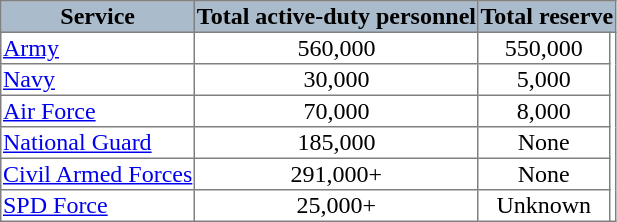<table border="1"  style="border-collapse:collapse;">
<tr>
<th style="background:#aabccc;">Service</th>
<th style="background:#aabccc;">Total active-duty personnel</th>
<th colspan="2" style="background:#aabccc;">Total reserve</th>
</tr>
<tr>
<td><a href='#'>Army</a></td>
<td style="text-align:center;">560,000</td>
<td style="text-align:center;">550,000</td>
<td rowspan="6"></td>
</tr>
<tr style="background:#fff;">
<td><a href='#'>Navy</a></td>
<td style="text-align:center;">30,000</td>
<td style="text-align:center;">5,000</td>
</tr>
<tr style="background:#fff;">
<td><a href='#'>Air Force</a></td>
<td style="text-align:center;">70,000</td>
<td style="text-align:center;">8,000</td>
</tr>
<tr style="background:#fff;">
<td><a href='#'>National Guard</a></td>
<td style="text-align:center;">185,000</td>
<td style="text-align:center;">None</td>
</tr>
<tr style="background:#fff;">
<td><a href='#'>Civil Armed Forces</a></td>
<td style="text-align:center;">291,000+</td>
<td style="text-align:center;">None</td>
</tr>
<tr style="background:#fff;">
<td><a href='#'>SPD Force</a></td>
<td style="text-align:center;">25,000+</td>
<td style="text-align:center;">Unknown</td>
</tr>
</table>
